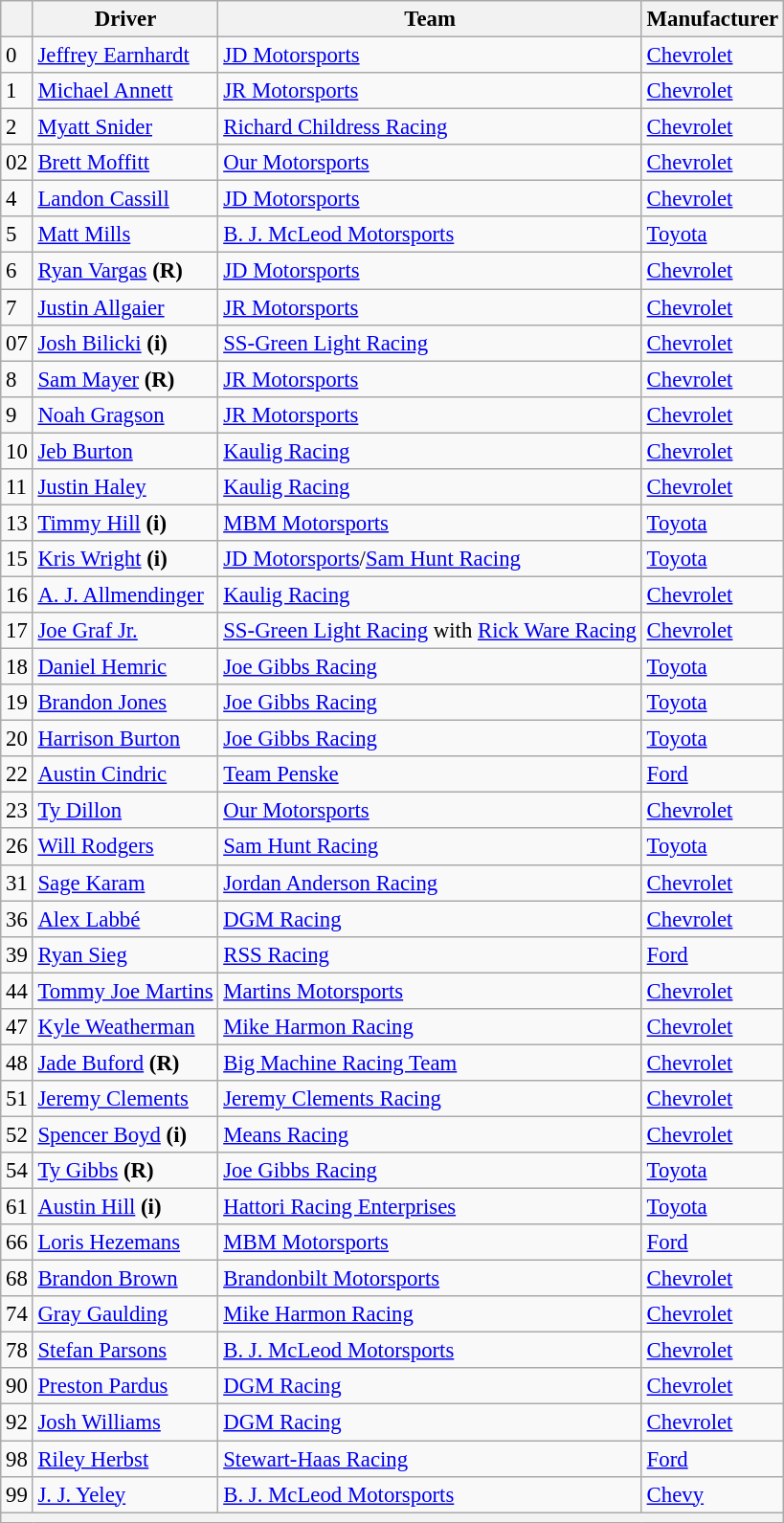<table class="wikitable" style="font-size:95%">
<tr>
<th></th>
<th>Driver</th>
<th>Team</th>
<th>Manufacturer</th>
</tr>
<tr>
<td>0</td>
<td><a href='#'>Jeffrey Earnhardt</a></td>
<td><a href='#'>JD Motorsports</a></td>
<td><a href='#'>Chevrolet</a></td>
</tr>
<tr>
<td>1</td>
<td><a href='#'>Michael Annett</a></td>
<td><a href='#'>JR Motorsports</a></td>
<td><a href='#'>Chevrolet</a></td>
</tr>
<tr>
<td>2</td>
<td><a href='#'>Myatt Snider</a></td>
<td><a href='#'>Richard Childress Racing</a></td>
<td><a href='#'>Chevrolet</a></td>
</tr>
<tr>
<td>02</td>
<td><a href='#'>Brett Moffitt</a></td>
<td><a href='#'>Our Motorsports</a></td>
<td><a href='#'>Chevrolet</a></td>
</tr>
<tr>
<td>4</td>
<td><a href='#'>Landon Cassill</a></td>
<td><a href='#'>JD Motorsports</a></td>
<td><a href='#'>Chevrolet</a></td>
</tr>
<tr>
<td>5</td>
<td><a href='#'>Matt Mills</a></td>
<td><a href='#'>B. J. McLeod Motorsports</a></td>
<td><a href='#'>Toyota</a></td>
</tr>
<tr>
<td>6</td>
<td><a href='#'>Ryan Vargas</a> <strong>(R)</strong></td>
<td><a href='#'>JD Motorsports</a></td>
<td><a href='#'>Chevrolet</a></td>
</tr>
<tr>
<td>7</td>
<td><a href='#'>Justin Allgaier</a></td>
<td><a href='#'>JR Motorsports</a></td>
<td><a href='#'>Chevrolet</a></td>
</tr>
<tr>
<td>07</td>
<td><a href='#'>Josh Bilicki</a> <strong>(i)</strong></td>
<td><a href='#'>SS-Green Light Racing</a></td>
<td><a href='#'>Chevrolet</a></td>
</tr>
<tr>
<td>8</td>
<td><a href='#'>Sam Mayer</a> <strong>(R)</strong></td>
<td><a href='#'>JR Motorsports</a></td>
<td><a href='#'>Chevrolet</a></td>
</tr>
<tr>
<td>9</td>
<td><a href='#'>Noah Gragson</a></td>
<td><a href='#'>JR Motorsports</a></td>
<td><a href='#'>Chevrolet</a></td>
</tr>
<tr>
<td>10</td>
<td><a href='#'>Jeb Burton</a></td>
<td><a href='#'>Kaulig Racing</a></td>
<td><a href='#'>Chevrolet</a></td>
</tr>
<tr>
<td>11</td>
<td><a href='#'>Justin Haley</a></td>
<td><a href='#'>Kaulig Racing</a></td>
<td><a href='#'>Chevrolet</a></td>
</tr>
<tr>
<td>13</td>
<td><a href='#'>Timmy Hill</a> <strong>(i)</strong></td>
<td><a href='#'>MBM Motorsports</a></td>
<td><a href='#'>Toyota</a></td>
</tr>
<tr>
<td>15</td>
<td><a href='#'>Kris Wright</a> <strong>(i)</strong></td>
<td><a href='#'>JD Motorsports</a>/<a href='#'>Sam Hunt Racing</a></td>
<td><a href='#'>Toyota</a></td>
</tr>
<tr>
<td>16</td>
<td><a href='#'>A. J. Allmendinger</a></td>
<td><a href='#'>Kaulig Racing</a></td>
<td><a href='#'>Chevrolet</a></td>
</tr>
<tr>
<td>17</td>
<td><a href='#'>Joe Graf Jr.</a></td>
<td><a href='#'>SS-Green Light Racing</a> with <a href='#'>Rick Ware Racing</a></td>
<td><a href='#'>Chevrolet</a></td>
</tr>
<tr>
<td>18</td>
<td><a href='#'>Daniel Hemric</a></td>
<td><a href='#'>Joe Gibbs Racing</a></td>
<td><a href='#'>Toyota</a></td>
</tr>
<tr>
<td>19</td>
<td><a href='#'>Brandon Jones</a></td>
<td><a href='#'>Joe Gibbs Racing</a></td>
<td><a href='#'>Toyota</a></td>
</tr>
<tr>
<td>20</td>
<td><a href='#'>Harrison Burton</a></td>
<td><a href='#'>Joe Gibbs Racing</a></td>
<td><a href='#'>Toyota</a></td>
</tr>
<tr>
<td>22</td>
<td><a href='#'>Austin Cindric</a></td>
<td><a href='#'>Team Penske</a></td>
<td><a href='#'>Ford</a></td>
</tr>
<tr>
<td>23</td>
<td><a href='#'>Ty Dillon</a></td>
<td><a href='#'>Our Motorsports</a></td>
<td><a href='#'>Chevrolet</a></td>
</tr>
<tr>
<td>26</td>
<td><a href='#'>Will Rodgers</a></td>
<td><a href='#'>Sam Hunt Racing</a></td>
<td><a href='#'>Toyota</a></td>
</tr>
<tr>
<td>31</td>
<td><a href='#'>Sage Karam</a></td>
<td><a href='#'>Jordan Anderson Racing</a></td>
<td><a href='#'>Chevrolet</a></td>
</tr>
<tr>
<td>36</td>
<td><a href='#'>Alex Labbé</a></td>
<td><a href='#'>DGM Racing</a></td>
<td><a href='#'>Chevrolet</a></td>
</tr>
<tr>
<td>39</td>
<td><a href='#'>Ryan Sieg</a></td>
<td><a href='#'>RSS Racing</a></td>
<td><a href='#'>Ford</a></td>
</tr>
<tr>
<td>44</td>
<td><a href='#'>Tommy Joe Martins</a></td>
<td><a href='#'>Martins Motorsports</a></td>
<td><a href='#'>Chevrolet</a></td>
</tr>
<tr>
<td>47</td>
<td><a href='#'>Kyle Weatherman</a></td>
<td><a href='#'>Mike Harmon Racing</a></td>
<td><a href='#'>Chevrolet</a></td>
</tr>
<tr>
<td>48</td>
<td><a href='#'>Jade Buford</a> <strong>(R)</strong></td>
<td><a href='#'>Big Machine Racing Team</a></td>
<td><a href='#'>Chevrolet</a></td>
</tr>
<tr>
<td>51</td>
<td><a href='#'>Jeremy Clements</a></td>
<td><a href='#'>Jeremy Clements Racing</a></td>
<td><a href='#'>Chevrolet</a></td>
</tr>
<tr>
<td>52</td>
<td><a href='#'>Spencer Boyd</a> <strong>(i)</strong></td>
<td><a href='#'>Means Racing</a></td>
<td><a href='#'>Chevrolet</a></td>
</tr>
<tr>
<td>54</td>
<td><a href='#'>Ty Gibbs</a> <strong>(R)</strong></td>
<td><a href='#'>Joe Gibbs Racing</a></td>
<td><a href='#'>Toyota</a></td>
</tr>
<tr>
<td>61</td>
<td><a href='#'>Austin Hill</a> <strong>(i)</strong></td>
<td><a href='#'>Hattori Racing Enterprises</a></td>
<td><a href='#'>Toyota</a></td>
</tr>
<tr>
<td>66</td>
<td><a href='#'>Loris Hezemans</a></td>
<td><a href='#'>MBM Motorsports</a></td>
<td><a href='#'>Ford</a></td>
</tr>
<tr>
<td>68</td>
<td><a href='#'>Brandon Brown</a></td>
<td><a href='#'>Brandonbilt Motorsports</a></td>
<td><a href='#'>Chevrolet</a></td>
</tr>
<tr>
<td>74</td>
<td><a href='#'>Gray Gaulding</a></td>
<td><a href='#'>Mike Harmon Racing</a></td>
<td><a href='#'>Chevrolet</a></td>
</tr>
<tr>
<td>78</td>
<td><a href='#'>Stefan Parsons</a></td>
<td><a href='#'>B. J. McLeod Motorsports</a></td>
<td><a href='#'>Chevrolet</a></td>
</tr>
<tr>
<td>90</td>
<td><a href='#'>Preston Pardus</a></td>
<td><a href='#'>DGM Racing</a></td>
<td><a href='#'>Chevrolet</a></td>
</tr>
<tr>
<td>92</td>
<td><a href='#'>Josh Williams</a></td>
<td><a href='#'>DGM Racing</a></td>
<td><a href='#'>Chevrolet</a></td>
</tr>
<tr>
<td>98</td>
<td><a href='#'>Riley Herbst</a></td>
<td><a href='#'>Stewart-Haas Racing</a></td>
<td><a href='#'>Ford</a></td>
</tr>
<tr>
<td>99</td>
<td><a href='#'>J. J. Yeley</a></td>
<td><a href='#'>B. J. McLeod Motorsports</a></td>
<td><a href='#'>Chevy</a></td>
</tr>
<tr>
<th colspan="7"></th>
</tr>
</table>
